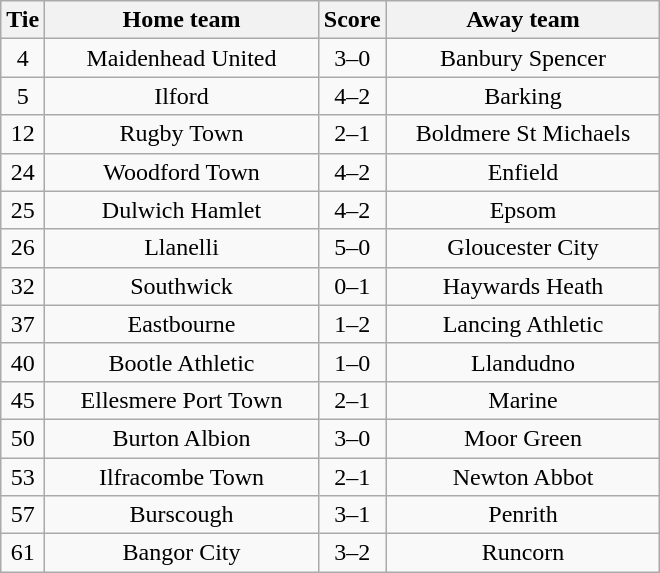<table class="wikitable" style="text-align:center;">
<tr>
<th width=20>Tie</th>
<th width=175>Home team</th>
<th width=20>Score</th>
<th width=175>Away team</th>
</tr>
<tr>
<td>4</td>
<td>Maidenhead United</td>
<td>3–0</td>
<td>Banbury Spencer</td>
</tr>
<tr>
<td>5</td>
<td>Ilford</td>
<td>4–2</td>
<td>Barking</td>
</tr>
<tr>
<td>12</td>
<td>Rugby Town</td>
<td>2–1</td>
<td>Boldmere St Michaels</td>
</tr>
<tr>
<td>24</td>
<td>Woodford Town</td>
<td>4–2</td>
<td>Enfield</td>
</tr>
<tr>
<td>25</td>
<td>Dulwich Hamlet</td>
<td>4–2</td>
<td>Epsom</td>
</tr>
<tr>
<td>26</td>
<td>Llanelli</td>
<td>5–0</td>
<td>Gloucester City</td>
</tr>
<tr>
<td>32</td>
<td>Southwick</td>
<td>0–1</td>
<td>Haywards Heath</td>
</tr>
<tr>
<td>37</td>
<td>Eastbourne</td>
<td>1–2</td>
<td>Lancing Athletic</td>
</tr>
<tr>
<td>40</td>
<td>Bootle Athletic</td>
<td>1–0</td>
<td>Llandudno</td>
</tr>
<tr>
<td>45</td>
<td>Ellesmere Port Town</td>
<td>2–1</td>
<td>Marine</td>
</tr>
<tr>
<td>50</td>
<td>Burton Albion</td>
<td>3–0</td>
<td>Moor Green</td>
</tr>
<tr>
<td>53</td>
<td>Ilfracombe Town</td>
<td>2–1</td>
<td>Newton Abbot</td>
</tr>
<tr>
<td>57</td>
<td>Burscough</td>
<td>3–1</td>
<td>Penrith</td>
</tr>
<tr>
<td>61</td>
<td>Bangor City</td>
<td>3–2</td>
<td>Runcorn</td>
</tr>
</table>
